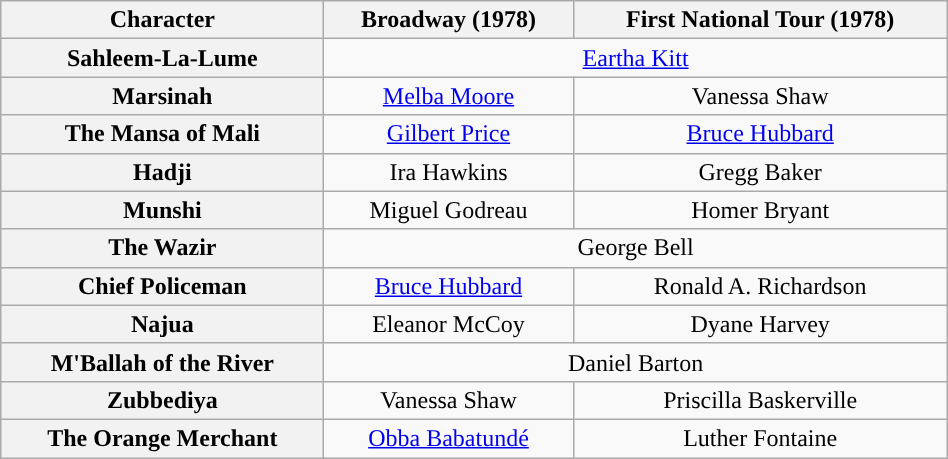<table class="wikitable" style="width:50%; text-align:center">
<tr>
<th scope="col">Character</th>
<th>Broadway (1978)</th>
<th>First National Tour (1978)</th>
</tr>
<tr>
<th>Sahleem-La-Lume</th>
<td colspan="2"><a href='#'>Eartha Kitt</a></td>
</tr>
<tr>
<th>Marsinah</th>
<td colspan="1”"><a href='#'>Melba Moore</a></td>
<td colspan="1”">Vanessa Shaw</td>
</tr>
<tr>
<th>The Mansa of Mali</th>
<td colspan="1”"><a href='#'>Gilbert Price</a></td>
<td colspan="1"><a href='#'>Bruce Hubbard</a></td>
</tr>
<tr>
<th>Hadji</th>
<td colspan="1">Ira Hawkins</td>
<td colspan="1">Gregg Baker</td>
</tr>
<tr>
<th>Munshi</th>
<td colspan="1">Miguel Godreau</td>
<td colspan="1">Homer Bryant</td>
</tr>
<tr>
<th>The Wazir</th>
<td colspan="2">George Bell</td>
</tr>
<tr>
<th>Chief Policeman</th>
<td colspan="1"><a href='#'>Bruce Hubbard</a></td>
<td colspan="1">Ronald A. Richardson</td>
</tr>
<tr>
<th>Najua</th>
<td colspan="1">Eleanor McCoy</td>
<td colspan="1">Dyane Harvey</td>
</tr>
<tr>
<th>M'Ballah of the River</th>
<td colspan="2">Daniel Barton</td>
</tr>
<tr>
<th>Zubbediya</th>
<td colspan="1">Vanessa Shaw</td>
<td colspan="1">Priscilla Baskerville</td>
</tr>
<tr>
<th>The Orange Merchant</th>
<td colspan="1"><a href='#'>Obba Babatundé</a></td>
<td colspan="1">Luther Fontaine</td>
</tr>
</table>
